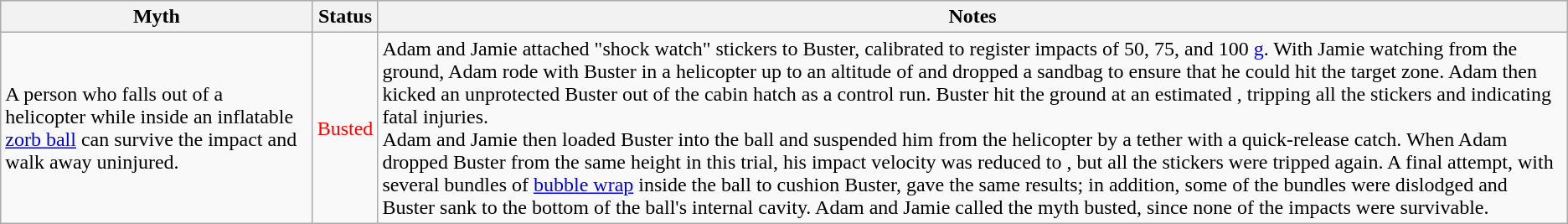<table class="wikitable plainrowheaders">
<tr>
<th scope"col">Myth</th>
<th scope"col">Status</th>
<th scope"col">Notes</th>
</tr>
<tr>
<td scope"row">A person who falls out of a helicopter while inside an inflatable <a href='#'>zorb ball</a> can survive the impact and walk away uninjured.</td>
<td style="color:red">Busted</td>
<td>Adam and Jamie attached "shock watch" stickers to Buster, calibrated to register impacts of 50, 75, and 100 <a href='#'>g</a>. With Jamie watching from the ground, Adam rode with Buster in a helicopter up to an altitude of  and dropped a sandbag to ensure that he could hit the target zone. Adam then kicked an unprotected Buster out of the cabin hatch as a control run. Buster hit the ground at an estimated , tripping all the stickers and indicating fatal injuries.<br>Adam and Jamie then loaded Buster into the ball and suspended him from the helicopter by a tether with a quick-release catch. When Adam dropped Buster from the same height in this trial, his impact velocity was reduced to , but all the stickers were tripped again. A final attempt, with several bundles of <a href='#'>bubble wrap</a> inside the ball to cushion Buster, gave the same results; in addition, some of the bundles were dislodged and Buster sank to the bottom of the ball's internal cavity. Adam and Jamie called the myth busted, since none of the impacts were survivable.</td>
</tr>
</table>
